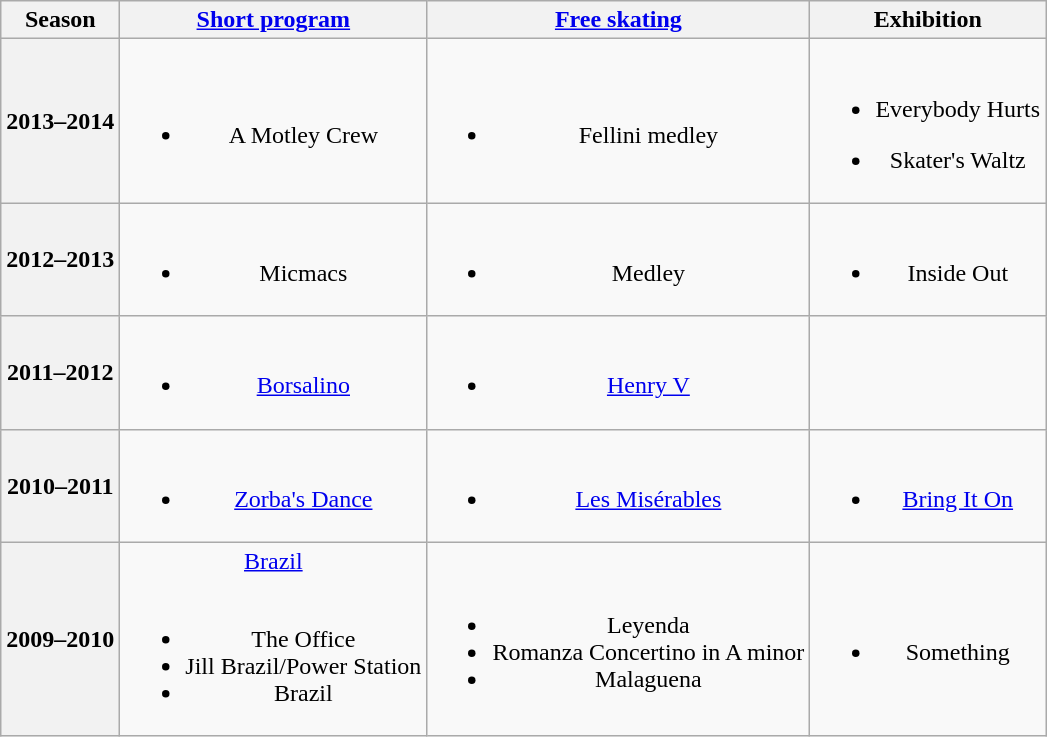<table class="wikitable" style="text-align: center">
<tr>
<th>Season</th>
<th><a href='#'>Short program</a></th>
<th><a href='#'>Free skating</a></th>
<th>Exhibition</th>
</tr>
<tr>
<th>2013–2014 <br> </th>
<td><br><ul><li>A Motley Crew <br></li></ul></td>
<td><br><ul><li>Fellini medley <br></li></ul></td>
<td><br><ul><li>Everybody Hurts <br></li></ul><ul><li>Skater's Waltz <br></li></ul></td>
</tr>
<tr>
<th>2012–2013 <br> </th>
<td><br><ul><li>Micmacs <br></li></ul></td>
<td><br><ul><li>Medley <br></li></ul></td>
<td><br><ul><li>Inside Out <br></li></ul></td>
</tr>
<tr>
<th>2011–2012 <br> </th>
<td><br><ul><li><a href='#'>Borsalino</a> <br></li></ul></td>
<td><br><ul><li><a href='#'>Henry V</a> <br></li></ul></td>
<td></td>
</tr>
<tr>
<th>2010–2011 <br> </th>
<td><br><ul><li><a href='#'>Zorba's Dance</a> <br></li></ul></td>
<td><br><ul><li><a href='#'>Les Misérables</a> <br></li></ul></td>
<td><br><ul><li><a href='#'>Bring It On</a></li></ul></td>
</tr>
<tr>
<th>2009–2010 <br> </th>
<td><a href='#'>Brazil</a> <br><br><ul><li>The Office</li><li>Jill Brazil/Power Station</li><li>Brazil</li></ul></td>
<td><br><ul><li>Leyenda <br></li><li>Romanza Concertino in A minor</li><li>Malaguena <br></li></ul></td>
<td><br><ul><li>Something <br></li></ul></td>
</tr>
</table>
